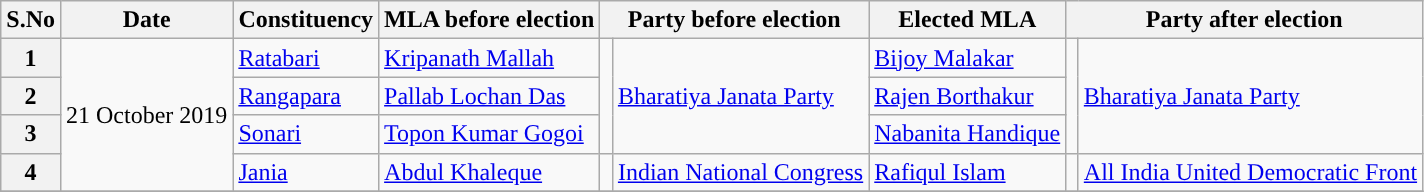<table class="wikitable sortable">
<tr>
<th>S.No</th>
<th>Date</th>
<th>Constituency</th>
<th>MLA before election</th>
<th colspan="2">Party before election</th>
<th>Elected MLA</th>
<th colspan="2">Party after election</th>
</tr>
<tr>
<th>1</th>
<td rowspan="4">21 October 2019</td>
<td><a href='#'>Ratabari</a></td>
<td><a href='#'>Kripanath Mallah</a></td>
<td rowspan="3" width="1px"></td>
<td rowspan="3"><a href='#'>Bharatiya Janata Party</a></td>
<td><a href='#'>Bijoy Malakar</a></td>
<td rowspan="3" width="1px"></td>
<td rowspan="3"><a href='#'>Bharatiya Janata Party</a></td>
</tr>
<tr>
<th>2</th>
<td><a href='#'>Rangapara</a></td>
<td><a href='#'>Pallab Lochan Das</a></td>
<td><a href='#'>Rajen Borthakur</a></td>
</tr>
<tr>
<th>3</th>
<td><a href='#'>Sonari</a></td>
<td><a href='#'>Topon Kumar Gogoi</a></td>
<td><a href='#'>Nabanita Handique</a></td>
</tr>
<tr>
<th>4</th>
<td><a href='#'>Jania</a></td>
<td><a href='#'>Abdul Khaleque</a></td>
<td></td>
<td><a href='#'>Indian National Congress</a></td>
<td><a href='#'>Rafiqul Islam</a></td>
<td></td>
<td><a href='#'>All India United Democratic Front</a></td>
</tr>
<tr>
</tr>
</table>
